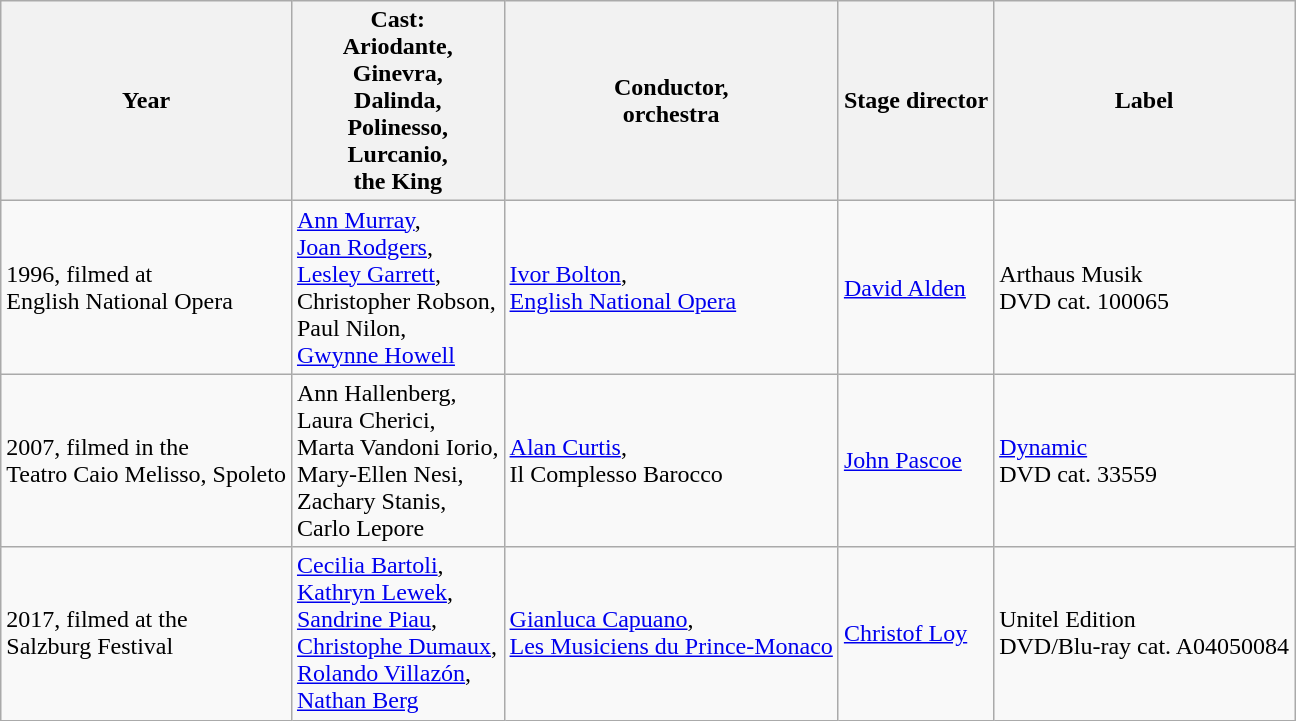<table class="wikitable">
<tr>
<th>Year</th>
<th>Cast:<br>Ariodante,<br>Ginevra,<br>Dalinda,<br>Polinesso,<br>Lurcanio,<br>the King</th>
<th>Conductor,<br>orchestra<br></th>
<th>Stage director</th>
<th>Label</th>
</tr>
<tr>
<td>1996, filmed at<br>English National Opera</td>
<td><a href='#'>Ann Murray</a>,<br><a href='#'>Joan Rodgers</a>,<br><a href='#'>Lesley Garrett</a>,<br>Christopher Robson,<br>Paul Nilon,<br><a href='#'>Gwynne Howell</a></td>
<td><a href='#'>Ivor Bolton</a>,<br><a href='#'>English National Opera</a></td>
<td><a href='#'>David Alden</a></td>
<td>Arthaus Musik<br>DVD cat. 100065</td>
</tr>
<tr>
<td>2007, filmed in the<br>Teatro Caio Melisso, Spoleto</td>
<td>Ann Hallenberg,<br> Laura Cherici,<br>Marta Vandoni Iorio,<br> Mary-Ellen Nesi,<br>Zachary Stanis,<br>Carlo Lepore</td>
<td><a href='#'>Alan Curtis</a>,<br>Il Complesso Barocco</td>
<td><a href='#'>John Pascoe</a></td>
<td><a href='#'>Dynamic</a><br>DVD cat. 33559</td>
</tr>
<tr>
<td>2017, filmed at the<br>Salzburg Festival</td>
<td><a href='#'>Cecilia Bartoli</a>,<br><a href='#'>Kathryn Lewek</a>,<br><a href='#'>Sandrine Piau</a>,<br><a href='#'>Christophe Dumaux</a>,<br><a href='#'>Rolando Villazón</a>,<br><a href='#'>Nathan Berg</a></td>
<td><a href='#'>Gianluca Capuano</a>,<br><a href='#'>Les Musiciens du Prince-Monaco</a></td>
<td><a href='#'>Christof Loy</a></td>
<td>Unitel Edition<br>DVD/Blu-ray cat. A04050084</td>
</tr>
</table>
